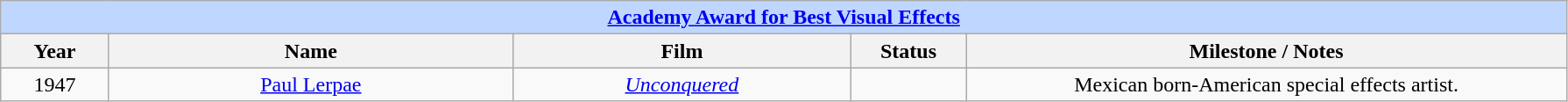<table class="wikitable" style="text-align: center">
<tr ---- bgcolor="#bfd7ff">
<td colspan=5 align=center><strong><a href='#'>Academy Award for Best Visual Effects</a></strong></td>
</tr>
<tr ---- bgcolor="#ebf5ff">
<th width="75">Year</th>
<th width="300">Name</th>
<th width="250">Film</th>
<th width="80">Status</th>
<th width="450">Milestone / Notes</th>
</tr>
<tr>
<td>1947</td>
<td><a href='#'>Paul Lerpae</a></td>
<td><em><a href='#'>Unconquered</a></em></td>
<td></td>
<td>Mexican born-American special effects artist.</td>
</tr>
</table>
